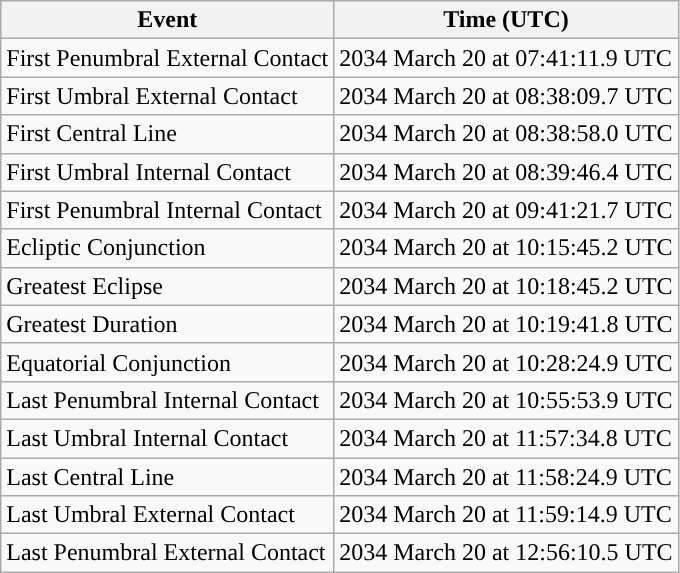<table class="wikitable">
<tr>
<th>Event</th>
<th>Time (UTC)</th>
</tr>
<tr>
<td>First Penumbral External Contact</td>
<td>2034 March 20 at 07:41:11.9 UTC</td>
</tr>
<tr>
<td>First Umbral External Contact</td>
<td>2034 March 20 at 08:38:09.7 UTC</td>
</tr>
<tr>
<td>First Central Line</td>
<td>2034 March 20 at 08:38:58.0 UTC</td>
</tr>
<tr>
<td>First Umbral Internal Contact</td>
<td>2034 March 20 at 08:39:46.4 UTC</td>
</tr>
<tr>
<td>First Penumbral Internal Contact</td>
<td>2034 March 20 at 09:41:21.7 UTC</td>
</tr>
<tr>
<td>Ecliptic Conjunction</td>
<td>2034 March 20 at 10:15:45.2 UTC</td>
</tr>
<tr>
<td>Greatest Eclipse</td>
<td>2034 March 20 at 10:18:45.2 UTC</td>
</tr>
<tr>
<td>Greatest Duration</td>
<td>2034 March 20 at 10:19:41.8 UTC</td>
</tr>
<tr>
<td>Equatorial Conjunction</td>
<td>2034 March 20 at 10:28:24.9 UTC</td>
</tr>
<tr>
<td>Last Penumbral Internal Contact</td>
<td>2034 March 20 at 10:55:53.9 UTC</td>
</tr>
<tr>
<td>Last Umbral Internal Contact</td>
<td>2034 March 20 at 11:57:34.8 UTC</td>
</tr>
<tr>
<td>Last Central Line</td>
<td>2034 March 20 at 11:58:24.9 UTC</td>
</tr>
<tr>
<td>Last Umbral External Contact</td>
<td>2034 March 20 at 11:59:14.9 UTC</td>
</tr>
<tr>
<td>Last Penumbral External Contact</td>
<td>2034 March 20 at 12:56:10.5 UTC</td>
</tr>
</table>
